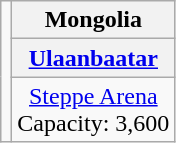<table class="wikitable" style="text-align:center;">
<tr>
<td rowspan="3"></td>
<th>Mongolia</th>
</tr>
<tr>
<th><a href='#'>Ulaanbaatar</a></th>
</tr>
<tr>
<td><a href='#'>Steppe Arena</a><br>Capacity: 3,600</td>
</tr>
</table>
